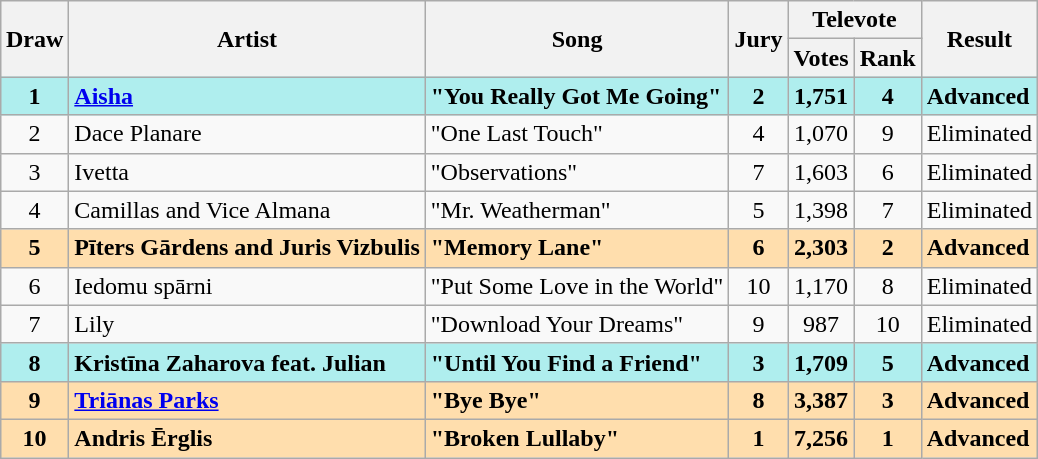<table class="sortable wikitable" style="margin: 1em auto 1em auto; text-align:center">
<tr>
<th rowspan="2">Draw</th>
<th rowspan="2">Artist</th>
<th rowspan="2">Song</th>
<th rowspan="2">Jury</th>
<th colspan="2">Televote</th>
<th rowspan="2">Result</th>
</tr>
<tr>
<th>Votes</th>
<th>Rank</th>
</tr>
<tr style="font-weight:bold; background:paleturquoise;">
<td>1</td>
<td align="left"><a href='#'>Aisha</a></td>
<td align="left">"You Really Got Me Going"</td>
<td>2</td>
<td>1,751</td>
<td>4</td>
<td align="left">Advanced</td>
</tr>
<tr>
<td>2</td>
<td align="left">Dace Planare</td>
<td align="left">"One Last Touch"</td>
<td>4</td>
<td>1,070</td>
<td>9</td>
<td align="left">Eliminated</td>
</tr>
<tr>
<td>3</td>
<td align="left">Ivetta</td>
<td align="left">"Observations"</td>
<td>7</td>
<td>1,603</td>
<td>6</td>
<td align="left">Eliminated</td>
</tr>
<tr>
<td>4</td>
<td align="left">Camillas and Vice Almana</td>
<td align="left">"Mr. Weatherman"</td>
<td>5</td>
<td>1,398</td>
<td>7</td>
<td align="left">Eliminated</td>
</tr>
<tr style="font-weight:bold; background:navajowhite;">
<td>5</td>
<td align="left">Pīters Gārdens and Juris Vizbulis</td>
<td align="left">"Memory Lane"</td>
<td>6</td>
<td>2,303</td>
<td>2</td>
<td align="left">Advanced</td>
</tr>
<tr>
<td>6</td>
<td align="left">Iedomu spārni</td>
<td align="left">"Put Some Love in the World"</td>
<td>10</td>
<td>1,170</td>
<td>8</td>
<td align="left">Eliminated</td>
</tr>
<tr>
<td>7</td>
<td align="left">Lily</td>
<td align="left">"Download Your Dreams"</td>
<td>9</td>
<td>987</td>
<td>10</td>
<td align="left">Eliminated</td>
</tr>
<tr style="font-weight:bold; background:paleturquoise;">
<td>8</td>
<td align="left">Kristīna Zaharova feat. Julian</td>
<td align="left">"Until You Find a Friend"</td>
<td>3</td>
<td>1,709</td>
<td>5</td>
<td align="left">Advanced</td>
</tr>
<tr style="font-weight:bold; background:navajowhite;">
<td>9</td>
<td align="left"><a href='#'>Triānas Parks</a></td>
<td align="left">"Bye Bye"</td>
<td>8</td>
<td>3,387</td>
<td>3</td>
<td align="left">Advanced</td>
</tr>
<tr style="font-weight:bold; background:navajowhite;">
<td>10</td>
<td align="left">Andris Ērglis</td>
<td align="left">"Broken Lullaby"</td>
<td>1</td>
<td>7,256</td>
<td>1</td>
<td align="left">Advanced</td>
</tr>
</table>
